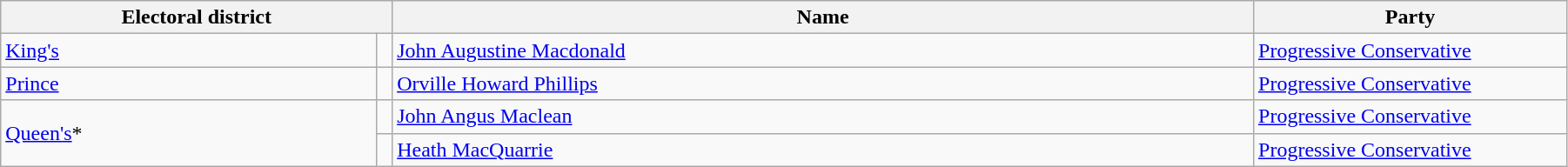<table class="wikitable" width=95%>
<tr>
<th colspan=2 width=25%>Electoral district</th>
<th>Name</th>
<th width=20%>Party</th>
</tr>
<tr>
<td width=24%><a href='#'>King's</a></td>
<td></td>
<td><a href='#'>John Augustine Macdonald</a></td>
<td><a href='#'>Progressive Conservative</a></td>
</tr>
<tr>
<td><a href='#'>Prince</a></td>
<td></td>
<td><a href='#'>Orville Howard Phillips</a></td>
<td><a href='#'>Progressive Conservative</a></td>
</tr>
<tr>
<td rowspan=2><a href='#'>Queen's</a>*</td>
<td></td>
<td><a href='#'>John Angus Maclean</a></td>
<td><a href='#'>Progressive Conservative</a></td>
</tr>
<tr>
<td></td>
<td><a href='#'>Heath MacQuarrie</a></td>
<td><a href='#'>Progressive Conservative</a></td>
</tr>
</table>
